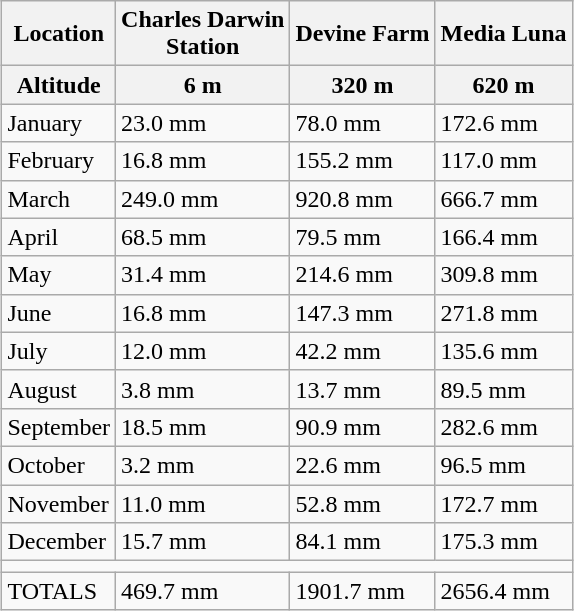<table class="wikitable" style="margin: auto">
<tr>
<th>Location</th>
<th>Charles Darwin<br>Station</th>
<th>Devine Farm</th>
<th>Media Luna</th>
</tr>
<tr>
<th>Altitude</th>
<th>6 m</th>
<th>320 m</th>
<th>620 m</th>
</tr>
<tr>
<td>January</td>
<td>23.0 mm</td>
<td>78.0 mm</td>
<td>172.6 mm</td>
</tr>
<tr>
<td>February</td>
<td>16.8 mm</td>
<td>155.2 mm</td>
<td>117.0 mm</td>
</tr>
<tr>
<td>March</td>
<td>249.0 mm</td>
<td>920.8 mm</td>
<td>666.7 mm</td>
</tr>
<tr>
<td>April</td>
<td>68.5 mm</td>
<td>79.5 mm</td>
<td>166.4 mm</td>
</tr>
<tr>
<td>May</td>
<td>31.4 mm</td>
<td>214.6 mm</td>
<td>309.8 mm</td>
</tr>
<tr>
<td>June</td>
<td>16.8 mm</td>
<td>147.3 mm</td>
<td>271.8 mm</td>
</tr>
<tr>
<td>July</td>
<td>12.0 mm</td>
<td>42.2 mm</td>
<td>135.6 mm</td>
</tr>
<tr>
<td>August</td>
<td>3.8 mm</td>
<td>13.7 mm</td>
<td>89.5 mm</td>
</tr>
<tr>
<td>September</td>
<td>18.5 mm</td>
<td>90.9 mm</td>
<td>282.6 mm</td>
</tr>
<tr>
<td>October</td>
<td>3.2 mm</td>
<td>22.6 mm</td>
<td>96.5 mm</td>
</tr>
<tr>
<td>November</td>
<td>11.0 mm</td>
<td>52.8 mm</td>
<td>172.7 mm</td>
</tr>
<tr>
<td>December</td>
<td>15.7 mm</td>
<td>84.1 mm</td>
<td>175.3 mm</td>
</tr>
<tr>
<td colspan=4></td>
</tr>
<tr>
<td>TOTALS</td>
<td>469.7 mm</td>
<td>1901.7 mm</td>
<td>2656.4 mm</td>
</tr>
</table>
